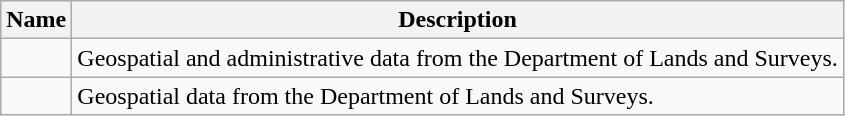<table class="wikitable">
<tr>
<th>Name</th>
<th>Description</th>
</tr>
<tr>
<td></td>
<td>Geospatial and administrative data from the Department of Lands and Surveys.</td>
</tr>
<tr>
<td></td>
<td>Geospatial data from the Department of Lands and Surveys.</td>
</tr>
</table>
